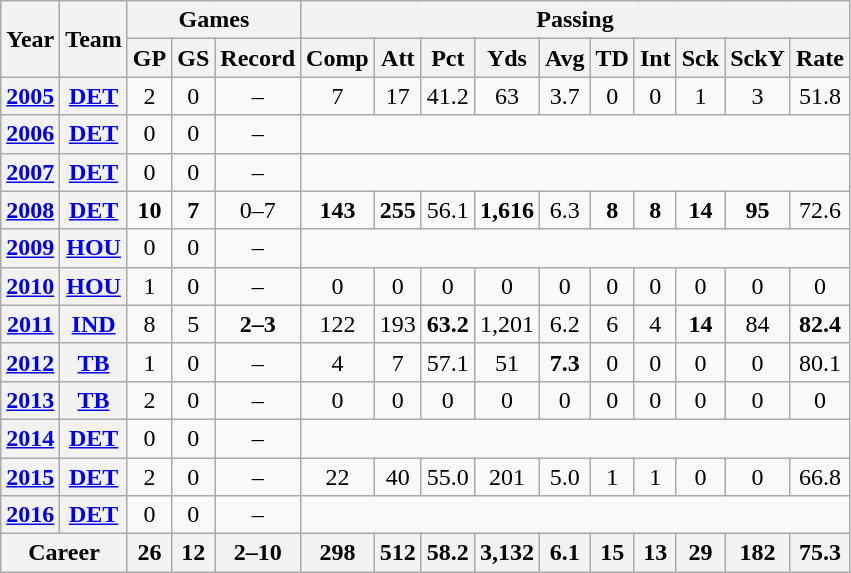<table class="wikitable" style="text-align:center">
<tr>
<th rowspan="2">Year</th>
<th rowspan="2">Team</th>
<th colspan="3">Games</th>
<th colspan="10">Passing</th>
</tr>
<tr>
<th>GP</th>
<th>GS</th>
<th>Record</th>
<th>Comp</th>
<th>Att</th>
<th>Pct</th>
<th>Yds</th>
<th>Avg</th>
<th>TD</th>
<th>Int</th>
<th>Sck</th>
<th>SckY</th>
<th>Rate</th>
</tr>
<tr>
<th><a href='#'>2005</a></th>
<th><a href='#'>DET</a></th>
<td>2</td>
<td>0</td>
<td>–</td>
<td>7</td>
<td>17</td>
<td>41.2</td>
<td>63</td>
<td>3.7</td>
<td>0</td>
<td>0</td>
<td>1</td>
<td>3</td>
<td>51.8</td>
</tr>
<tr>
<th><a href='#'>2006</a></th>
<th><a href='#'>DET</a></th>
<td>0</td>
<td>0</td>
<td>–</td>
<td colspan="10"></td>
</tr>
<tr>
<th><a href='#'>2007</a></th>
<th><a href='#'>DET</a></th>
<td>0</td>
<td>0</td>
<td>–</td>
<td colspan="10"></td>
</tr>
<tr>
<th><a href='#'>2008</a></th>
<th><a href='#'>DET</a></th>
<td><strong>10</strong></td>
<td><strong>7</strong></td>
<td>0–7</td>
<td><strong>143</strong></td>
<td><strong>255</strong></td>
<td>56.1</td>
<td><strong>1,616</strong></td>
<td>6.3</td>
<td><strong>8</strong></td>
<td><strong>8</strong></td>
<td><strong>14</strong></td>
<td><strong>95</strong></td>
<td>72.6</td>
</tr>
<tr>
<th><a href='#'>2009</a></th>
<th><a href='#'>HOU</a></th>
<td>0</td>
<td>0</td>
<td>–</td>
<td colspan="10"></td>
</tr>
<tr>
<th><a href='#'>2010</a></th>
<th><a href='#'>HOU</a></th>
<td>1</td>
<td>0</td>
<td>–</td>
<td>0</td>
<td>0</td>
<td>0</td>
<td>0</td>
<td>0</td>
<td>0</td>
<td>0</td>
<td>0</td>
<td>0</td>
<td>0</td>
</tr>
<tr>
<th><a href='#'>2011</a></th>
<th><a href='#'>IND</a></th>
<td>8</td>
<td>5</td>
<td><strong>2–3</strong></td>
<td>122</td>
<td>193</td>
<td><strong>63.2</strong></td>
<td>1,201</td>
<td>6.2</td>
<td>6</td>
<td>4</td>
<td><strong>14</strong></td>
<td>84</td>
<td><strong>82.4</strong></td>
</tr>
<tr>
<th><a href='#'>2012</a></th>
<th><a href='#'>TB</a></th>
<td>1</td>
<td>0</td>
<td>–</td>
<td>4</td>
<td>7</td>
<td>57.1</td>
<td>51</td>
<td><strong>7.3</strong></td>
<td>0</td>
<td>0</td>
<td>0</td>
<td>0</td>
<td>80.1</td>
</tr>
<tr>
<th><a href='#'>2013</a></th>
<th><a href='#'>TB</a></th>
<td>2</td>
<td>0</td>
<td>–</td>
<td>0</td>
<td>0</td>
<td>0</td>
<td>0</td>
<td>0</td>
<td>0</td>
<td>0</td>
<td>0</td>
<td>0</td>
<td>0</td>
</tr>
<tr>
<th><a href='#'>2014</a></th>
<th><a href='#'>DET</a></th>
<td>0</td>
<td>0</td>
<td>–</td>
<td colspan="10"></td>
</tr>
<tr>
<th><a href='#'>2015</a></th>
<th><a href='#'>DET</a></th>
<td>2</td>
<td>0</td>
<td>–</td>
<td>22</td>
<td>40</td>
<td>55.0</td>
<td>201</td>
<td>5.0</td>
<td>1</td>
<td>1</td>
<td>0</td>
<td>0</td>
<td>66.8</td>
</tr>
<tr>
<th><a href='#'>2016</a></th>
<th><a href='#'>DET</a></th>
<td>0</td>
<td>0</td>
<td>–</td>
<td colspan="10"></td>
</tr>
<tr class="sortbottom">
<th colspan="2">Career</th>
<th>26</th>
<th>12</th>
<th>2–10</th>
<th>298</th>
<th>512</th>
<th>58.2</th>
<th>3,132</th>
<th>6.1</th>
<th>15</th>
<th>13</th>
<th>29</th>
<th>182</th>
<th>75.3</th>
</tr>
</table>
